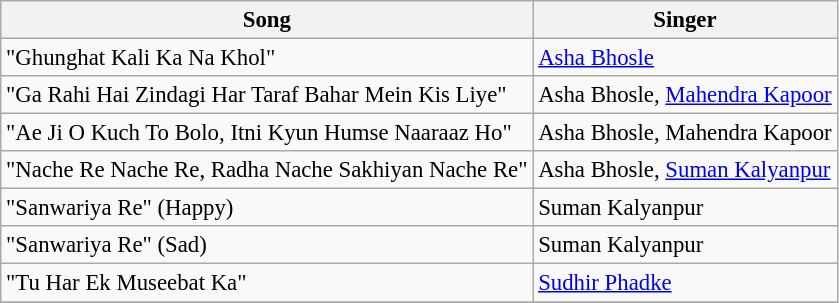<table class="wikitable" style="font-size:95%">
<tr>
<th>Song</th>
<th>Singer</th>
</tr>
<tr>
<td>"Ghunghat Kali Ka Na Khol"</td>
<td><a href='#'>Asha Bhosle</a></td>
</tr>
<tr>
<td>"Ga Rahi Hai Zindagi Har Taraf Bahar Mein Kis Liye"</td>
<td>Asha Bhosle, <a href='#'>Mahendra Kapoor</a></td>
</tr>
<tr>
<td>"Ae Ji O Kuch To Bolo, Itni Kyun Humse Naaraaz Ho"</td>
<td>Asha Bhosle, Mahendra Kapoor</td>
</tr>
<tr>
<td>"Nache Re Nache Re, Radha Nache Sakhiyan Nache Re"</td>
<td>Asha Bhosle, <a href='#'>Suman Kalyanpur</a></td>
</tr>
<tr>
<td>"Sanwariya Re" (Happy)</td>
<td>Suman Kalyanpur</td>
</tr>
<tr>
<td>"Sanwariya Re" (Sad)</td>
<td>Suman Kalyanpur</td>
</tr>
<tr>
<td>"Tu Har Ek Museebat Ka"</td>
<td><a href='#'>Sudhir Phadke</a></td>
</tr>
<tr>
</tr>
</table>
